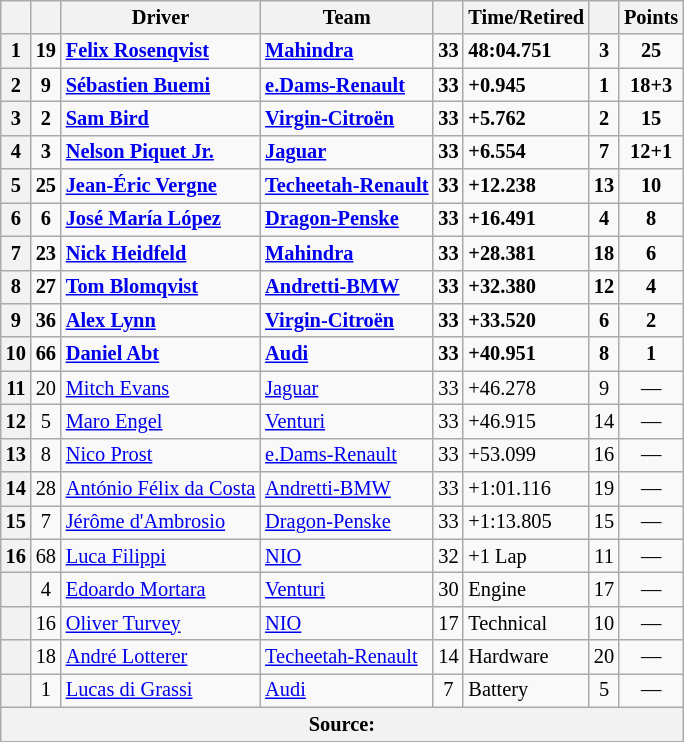<table class="wikitable sortable" style="font-size: 85%">
<tr>
<th scope="col"></th>
<th scope="col"></th>
<th scope="col">Driver</th>
<th scope="col">Team</th>
<th scope="col"></th>
<th scope="col" class="unsortable">Time/Retired</th>
<th scope="col"></th>
<th scope="col">Points</th>
</tr>
<tr style="font-weight:bold">
<th scope="row">1</th>
<td align="center">19</td>
<td data-sort-value="ROS"> <a href='#'>Felix Rosenqvist</a></td>
<td><a href='#'>Mahindra</a></td>
<td align="center">33</td>
<td>48:04.751</td>
<td align="center">3</td>
<td align="center">25</td>
</tr>
<tr style="font-weight:bold">
<th scope="row">2</th>
<td align="center">9</td>
<td data-sort-value="BUE"> <a href='#'>Sébastien Buemi</a></td>
<td><a href='#'>e.Dams-Renault</a></td>
<td align="center">33</td>
<td>+0.945</td>
<td align="center">1</td>
<td align="center">18+3</td>
</tr>
<tr style="font-weight:bold">
<th scope="row">3</th>
<td align="center">2</td>
<td data-sort-value="BIR"> <a href='#'>Sam Bird</a></td>
<td><a href='#'>Virgin-Citroën</a></td>
<td align="center">33</td>
<td>+5.762</td>
<td align="center">2</td>
<td align="center">15</td>
</tr>
<tr style="font-weight:bold">
<th scope="row">4</th>
<td align="center">3</td>
<td data-sort-value="PIQ"> <a href='#'>Nelson Piquet Jr.</a></td>
<td><a href='#'>Jaguar</a></td>
<td align="center">33</td>
<td>+6.554</td>
<td align="center">7</td>
<td align="center">12+1</td>
</tr>
<tr style="font-weight:bold">
<th scope="row">5</th>
<td align="center">25</td>
<td data-sort-value="VER"> <a href='#'>Jean-Éric Vergne</a></td>
<td><a href='#'>Techeetah-Renault</a></td>
<td align="center">33</td>
<td>+12.238</td>
<td align="center">13</td>
<td align="center">10</td>
</tr>
<tr style="font-weight:bold">
<th scope="row">6</th>
<td align="center">6</td>
<td data-sort-value="LOP"> <a href='#'>José María López</a></td>
<td><a href='#'>Dragon-Penske</a></td>
<td align="center">33</td>
<td>+16.491</td>
<td align="center">4</td>
<td align="center">8</td>
</tr>
<tr style="font-weight:bold">
<th scope="row">7</th>
<td align="center">23</td>
<td data-sort-value="HEI"> <a href='#'>Nick Heidfeld</a></td>
<td><a href='#'>Mahindra</a></td>
<td align="center">33</td>
<td>+28.381</td>
<td align="center">18</td>
<td align="center">6</td>
</tr>
<tr style="font-weight:bold">
<th scope="row">8</th>
<td align="center">27</td>
<td data-sort-value="BLO"> <a href='#'>Tom Blomqvist</a></td>
<td><a href='#'>Andretti-BMW</a></td>
<td align="center">33</td>
<td>+32.380</td>
<td align="center">12</td>
<td align="center">4</td>
</tr>
<tr style="font-weight:bold">
<th scope="row">9</th>
<td align="center">36</td>
<td data-sort-value="LYN"> <a href='#'>Alex Lynn</a></td>
<td><a href='#'>Virgin-Citroën</a></td>
<td align="center">33</td>
<td>+33.520</td>
<td align="center">6</td>
<td align="center">2</td>
</tr>
<tr style="font-weight:bold">
<th scope="row">10</th>
<td align="center">66</td>
<td data-sort-value="ABT"> <a href='#'>Daniel Abt</a></td>
<td><a href='#'>Audi</a></td>
<td align="center">33</td>
<td>+40.951</td>
<td align="center">8</td>
<td align="center">1</td>
</tr>
<tr>
<th scope="row"><strong>11</strong></th>
<td align="center">20</td>
<td data-sort-value="EVA"> <a href='#'>Mitch Evans</a></td>
<td><a href='#'>Jaguar</a></td>
<td align="center">33</td>
<td>+46.278</td>
<td align="center">9</td>
<td align="center">—</td>
</tr>
<tr>
<th scope="row"><strong>12</strong></th>
<td align="center">5</td>
<td data-sort-value="ENG"> <a href='#'>Maro Engel</a></td>
<td><a href='#'>Venturi</a></td>
<td align="center">33</td>
<td>+46.915</td>
<td align="center">14</td>
<td align="center">—</td>
</tr>
<tr>
<th scope="row"><strong>13</strong></th>
<td align="center">8</td>
<td data-sort-value="PRO"> <a href='#'>Nico Prost</a></td>
<td><a href='#'>e.Dams-Renault</a></td>
<td align="center">33</td>
<td>+53.099</td>
<td align="center">16</td>
<td align="center">—</td>
</tr>
<tr>
<th scope="row"><strong>14</strong></th>
<td align="center">28</td>
<td data-sort-value="FDC"> <a href='#'>António Félix da Costa</a></td>
<td><a href='#'>Andretti-BMW</a></td>
<td align="center">33</td>
<td>+1:01.116</td>
<td align="center">19</td>
<td align="center">—</td>
</tr>
<tr>
<th scope="row"><strong>15</strong></th>
<td align="center">7</td>
<td data-sort-value="DAM"> <a href='#'>Jérôme d'Ambrosio</a></td>
<td><a href='#'>Dragon-Penske</a></td>
<td align="center">33</td>
<td>+1:13.805</td>
<td align="center">15</td>
<td align="center">—</td>
</tr>
<tr>
<th scope="row"><strong>16</strong></th>
<td align="center">68</td>
<td data-sort-value="FIL"> <a href='#'>Luca Filippi</a></td>
<td><a href='#'>NIO</a></td>
<td align="center">32</td>
<td>+1 Lap</td>
<td align="center">11</td>
<td align="center">—</td>
</tr>
<tr>
<th scope="row" data-sort-value="17"><strong></strong></th>
<td align="center">4</td>
<td data-sort-value="MOR"> <a href='#'>Edoardo Mortara</a></td>
<td><a href='#'>Venturi</a></td>
<td align="center">30</td>
<td>Engine</td>
<td align="center">17</td>
<td align="center">—</td>
</tr>
<tr>
<th scope="row" data-sort-value="18"><strong></strong></th>
<td align="center">16</td>
<td data-sort-value="TUR"> <a href='#'>Oliver Turvey</a></td>
<td><a href='#'>NIO</a></td>
<td align="center">17</td>
<td>Technical</td>
<td align="center">10</td>
<td align="center">—</td>
</tr>
<tr>
<th scope="row" data-sort-value="19"><strong></strong></th>
<td align="center">18</td>
<td data-sort-value="LOT"> <a href='#'>André Lotterer</a></td>
<td><a href='#'>Techeetah-Renault</a></td>
<td align="center">14</td>
<td>Hardware</td>
<td align="center">20</td>
<td align="center">—</td>
</tr>
<tr>
<th scope="row" data-sort-value="20"><strong></strong></th>
<td align="center">1</td>
<td data-sort-value="DIG"> <a href='#'>Lucas di Grassi</a></td>
<td><a href='#'>Audi</a></td>
<td align="center">7</td>
<td>Battery</td>
<td align="center">5</td>
<td align="center">—</td>
</tr>
<tr>
<th colspan="8">Source:</th>
</tr>
<tr>
</tr>
</table>
